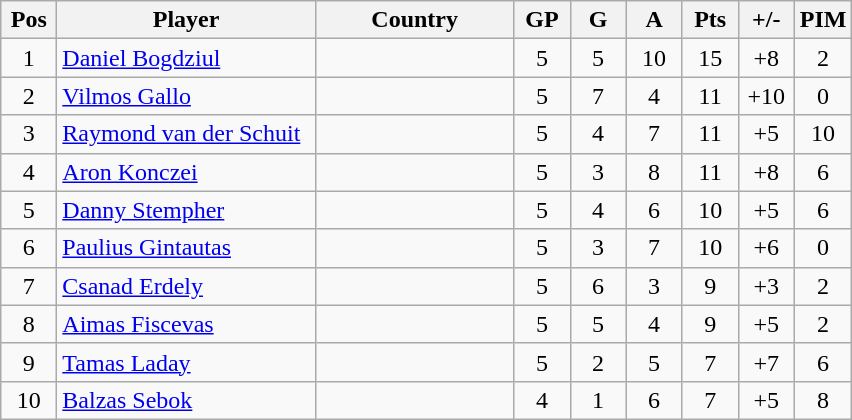<table class="wikitable sortable" style="text-align: center;">
<tr>
<th width=30>Pos</th>
<th width=165>Player</th>
<th width=125>Country</th>
<th width=30>GP</th>
<th width=30>G</th>
<th width=30>A</th>
<th width=30>Pts</th>
<th width=30>+/-</th>
<th width=30>PIM</th>
</tr>
<tr>
<td>1</td>
<td align=left><a href='#'>Daniel Bogdziul</a></td>
<td align=left></td>
<td>5</td>
<td>5</td>
<td>10</td>
<td>15</td>
<td>+8</td>
<td>2</td>
</tr>
<tr>
<td>2</td>
<td align=left><a href='#'>Vilmos Gallo</a></td>
<td align=left></td>
<td>5</td>
<td>7</td>
<td>4</td>
<td>11</td>
<td>+10</td>
<td>0</td>
</tr>
<tr>
<td>3</td>
<td align=left><a href='#'>Raymond van der Schuit</a></td>
<td align=left></td>
<td>5</td>
<td>4</td>
<td>7</td>
<td>11</td>
<td>+5</td>
<td>10</td>
</tr>
<tr>
<td>4</td>
<td align=left><a href='#'>Aron Konczei</a></td>
<td align=left></td>
<td>5</td>
<td>3</td>
<td>8</td>
<td>11</td>
<td>+8</td>
<td>6</td>
</tr>
<tr>
<td>5</td>
<td align=left><a href='#'>Danny Stempher</a></td>
<td align=left></td>
<td>5</td>
<td>4</td>
<td>6</td>
<td>10</td>
<td>+5</td>
<td>6</td>
</tr>
<tr>
<td>6</td>
<td align=left><a href='#'>Paulius Gintautas</a></td>
<td align=left></td>
<td>5</td>
<td>3</td>
<td>7</td>
<td>10</td>
<td>+6</td>
<td>0</td>
</tr>
<tr>
<td>7</td>
<td align=left><a href='#'>Csanad Erdely</a></td>
<td align=left></td>
<td>5</td>
<td>6</td>
<td>3</td>
<td>9</td>
<td>+3</td>
<td>2</td>
</tr>
<tr>
<td>8</td>
<td align=left><a href='#'>Aimas Fiscevas</a></td>
<td align=left></td>
<td>5</td>
<td>5</td>
<td>4</td>
<td>9</td>
<td>+5</td>
<td>2</td>
</tr>
<tr>
<td>9</td>
<td align=left><a href='#'>Tamas Laday</a></td>
<td align=left></td>
<td>5</td>
<td>2</td>
<td>5</td>
<td>7</td>
<td>+7</td>
<td>6</td>
</tr>
<tr>
<td>10</td>
<td align=left><a href='#'>Balzas Sebok</a></td>
<td align=left></td>
<td>4</td>
<td>1</td>
<td>6</td>
<td>7</td>
<td>+5</td>
<td>8</td>
</tr>
</table>
